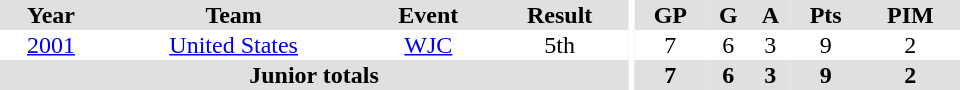<table border="0" cellpadding="1" cellspacing="0" ID="Table3" style="text-align:center; width:40em">
<tr ALIGN="center" bgcolor="#e0e0e0">
<th>Year</th>
<th>Team</th>
<th>Event</th>
<th>Result</th>
<th rowspan="99" bgcolor="#ffffff"></th>
<th>GP</th>
<th>G</th>
<th>A</th>
<th>Pts</th>
<th>PIM</th>
</tr>
<tr>
<td><a href='#'>2001</a></td>
<td><a href='#'>United States</a></td>
<td><a href='#'>WJC</a></td>
<td>5th</td>
<td>7</td>
<td>6</td>
<td>3</td>
<td>9</td>
<td>2</td>
</tr>
<tr bgcolor="#e0e0e0">
<th colspan=4>Junior totals</th>
<th>7</th>
<th>6</th>
<th>3</th>
<th>9</th>
<th>2</th>
</tr>
</table>
